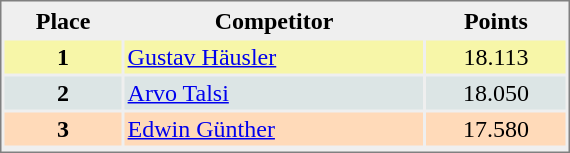<table style="border-style:solid;border-width:1px;border-color:#808080;background-color:#EFEFEF" cellspacing="2" cellpadding="2" width="380px">
<tr bgcolor="#EFEFEF">
<th align=center>Place</th>
<th align=center>Competitor</th>
<th align=center>Points</th>
</tr>
<tr align="center" valign="top" bgcolor="#F7F6A8">
<th>1</th>
<td align="left"> <a href='#'>Gustav Häusler</a></td>
<td align="center">18.113</td>
</tr>
<tr align="center" valign="top" bgcolor="#DCE5E5">
<th>2</th>
<td align="left"> <a href='#'>Arvo Talsi</a></td>
<td align="center">18.050</td>
</tr>
<tr align="center" valign="top" bgcolor="#FFDAB9">
<th>3</th>
<td align="left"> <a href='#'>Edwin Günther</a></td>
<td align="center">17.580</td>
</tr>
<tr align="center" valign="top" bgcolor="#FFFFFF">
</tr>
</table>
